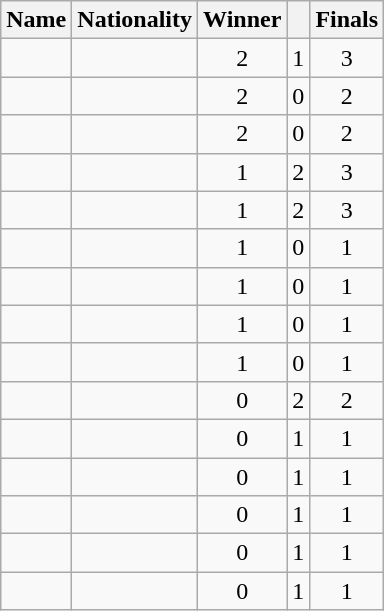<table class="wikitable sortable" style="font-size:100%; text-align: center">
<tr>
<th>Name</th>
<th>Nationality</th>
<th>Winner</th>
<th></th>
<th>Finals</th>
</tr>
<tr>
<td align="left"></td>
<td align="left"></td>
<td>2</td>
<td>1</td>
<td>3</td>
</tr>
<tr>
<td align="left"></td>
<td align="left"></td>
<td>2</td>
<td>0</td>
<td>2</td>
</tr>
<tr>
<td align="left"></td>
<td align="left"></td>
<td>2</td>
<td>0</td>
<td>2</td>
</tr>
<tr>
<td align="left"></td>
<td align="left"></td>
<td>1</td>
<td>2</td>
<td>3</td>
</tr>
<tr>
<td align="left"></td>
<td align="left"></td>
<td>1</td>
<td>2</td>
<td>3</td>
</tr>
<tr>
<td align="left"></td>
<td align="left"></td>
<td>1</td>
<td>0</td>
<td>1</td>
</tr>
<tr>
<td align="left"></td>
<td align="left"></td>
<td>1</td>
<td>0</td>
<td>1</td>
</tr>
<tr>
<td align="left"></td>
<td align="left"></td>
<td>1</td>
<td>0</td>
<td>1</td>
</tr>
<tr>
<td align="left"></td>
<td align="left"></td>
<td>1</td>
<td>0</td>
<td>1</td>
</tr>
<tr>
<td align="left"></td>
<td align="left"></td>
<td>0</td>
<td>2</td>
<td>2</td>
</tr>
<tr>
<td align="left"></td>
<td align="left"></td>
<td>0</td>
<td>1</td>
<td>1</td>
</tr>
<tr>
<td align="left"></td>
<td align="left"></td>
<td>0</td>
<td>1</td>
<td>1</td>
</tr>
<tr>
<td align="left"></td>
<td align="left"></td>
<td>0</td>
<td>1</td>
<td>1</td>
</tr>
<tr>
<td align="left"></td>
<td align="left"></td>
<td>0</td>
<td>1</td>
<td>1</td>
</tr>
<tr>
<td align="left"></td>
<td align="left"></td>
<td>0</td>
<td>1</td>
<td>1</td>
</tr>
</table>
